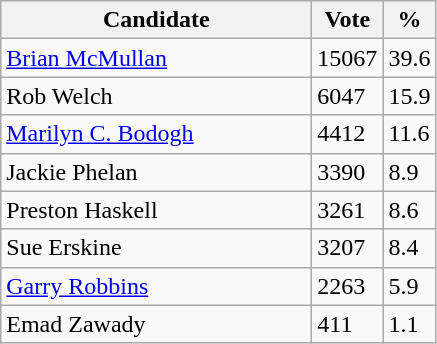<table class="wikitable">
<tr>
<th bgcolor="#DDDDFF" width="200px">Candidate</th>
<th bgcolor="#DDDDFF">Vote</th>
<th bgcolor="#DDDDFF">%</th>
</tr>
<tr>
<td><a href='#'>Brian McMullan</a></td>
<td>15067</td>
<td>39.6</td>
</tr>
<tr>
<td>Rob Welch</td>
<td>6047</td>
<td>15.9</td>
</tr>
<tr>
<td><a href='#'>Marilyn C. Bodogh</a></td>
<td>4412</td>
<td>11.6</td>
</tr>
<tr>
<td>Jackie Phelan</td>
<td>3390</td>
<td>8.9</td>
</tr>
<tr>
<td>Preston Haskell</td>
<td>3261</td>
<td>8.6</td>
</tr>
<tr>
<td>Sue Erskine</td>
<td>3207</td>
<td>8.4</td>
</tr>
<tr>
<td><a href='#'>Garry Robbins</a></td>
<td>2263</td>
<td>5.9</td>
</tr>
<tr>
<td>Emad Zawady</td>
<td>411</td>
<td>1.1</td>
</tr>
</table>
